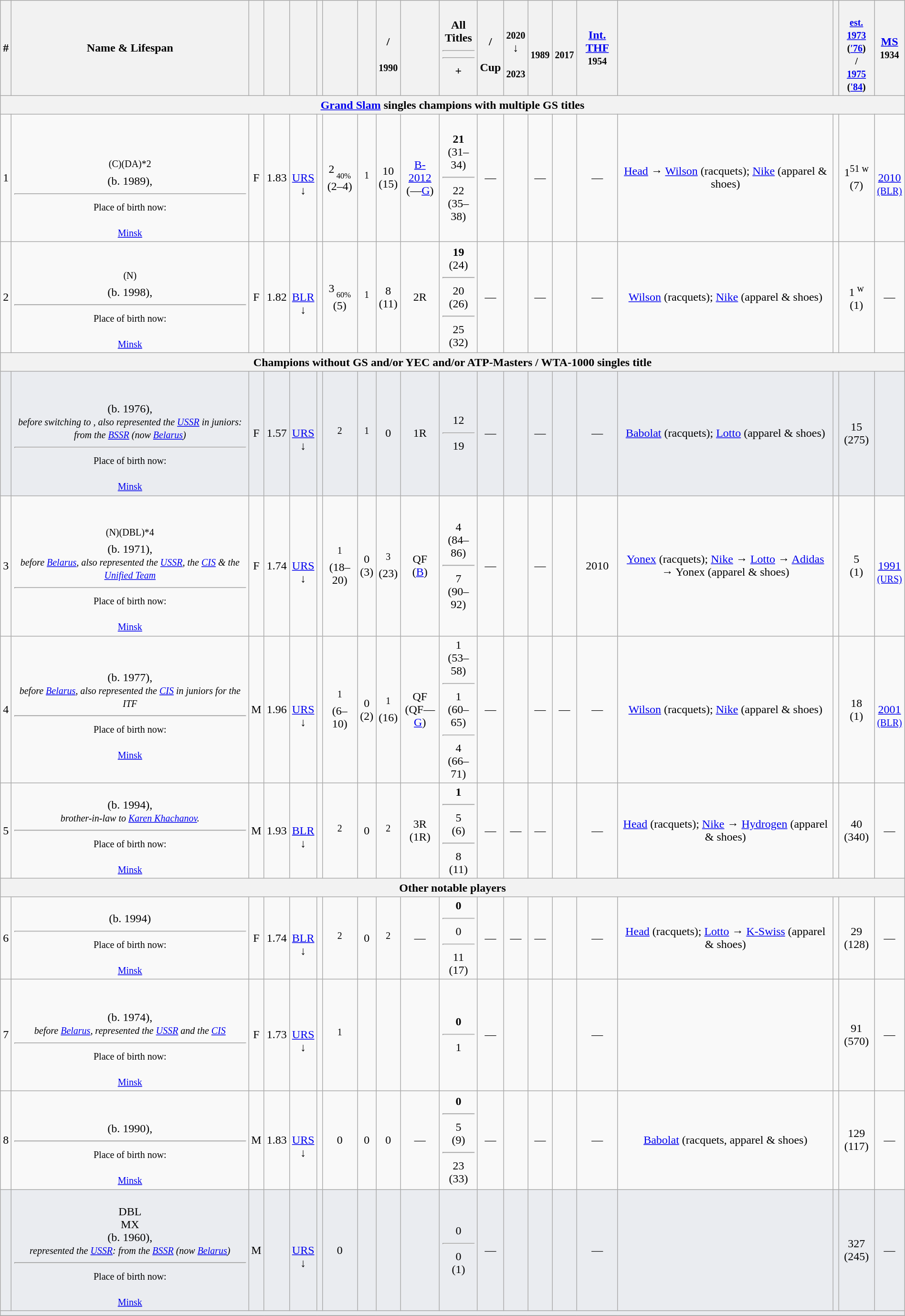<table class="wikitable sortable" style="text-align:center;" width=100%;>
<tr>
<th>#</th>
<th>Name & Lifespan</th>
<th></th>
<th></th>
<th></th>
<th></th>
<th></th>
<th></th>
<th><br>/<br><small><a href='#'></a><br> 1990</small></th>
<th><br></th>
<th>All<br>Titles<hr><hr>+ </th>
<th><br>/<br><br>Cup</th>
<th><a href='#'></a><br><small> 2020</small><br>↓<br><a href='#'></a><br><small> 2023</small></th>
<th><a href='#'></a><br><small> 1989<br></small></th>
<th><a href='#'></a><br><small> 2017<br></small></th>
<th><a href='#'>Int.<br>THF</a> <small> 1954</small></th>
<th></th>
<th><a href='#'></a></th>
<th><br><small><a href='#'>est. 1973</a><br>(<a href='#'>′76</a>)<br>/<br><a href='#'>1975</a><br>(<a href='#'>'84</a>)</small></th>
<th><a href='#'>MS</a> <br><small> 1934</small></th>
</tr>
<tr>
<th colspan="20"><a href='#'>Grand Slam</a> singles champions with multiple GS titles</th>
</tr>
<tr>
<td>1</td>
<td><strong></strong><br><sup> </sup><br><br><sup>(C)</sup><sup>(DA)*2</sup><br>(b. 1989),<br><hr><small>Place of birth now:<br><br><a href='#'>Minsk</a><br></small></td>
<td>F</td>
<td>1.83</td>
<td><br><a href='#'>URS</a><br>↓<br></td>
<td></td>
<td>2<sub><sub> 40%</sub></sub><br>(2–4)</td>
<td><sup>1</sup></td>
<td>10<br>(15)</td>
<td><a href='#'>B-2012</a><br>(—<a href='#'>G</a>)</td>
<td><strong>21</strong><br>(31–34)<hr>22<br>(35–38)</td>
<td>—</td>
<td></td>
<td>—</td>
<td></td>
<td>—</td>
<td><a href='#'>Head</a> → <a href='#'>Wilson</a> (racquets); <a href='#'>Nike</a> (apparel & shoes)</td>
<td></td>
<td>1<sup>51 w</sup><br>(7)</td>
<td><br><a href='#'>2010<br><small>(BLR)</small></a></td>
</tr>
<tr>
<td>2</td>
<td><strong><em></em></strong><br><br><sup>(N)</sup><br>(b. 1998),<br> <hr><small>Place of birth now:<br><br><a href='#'>Minsk</a><br></small></td>
<td>F</td>
<td>1.82</td>
<td><br><a href='#'>BLR</a><br>↓<br></td>
<td></td>
<td>3<sub><sub> 60%</sub></sub><br>(5)</td>
<td><sup>1</sup></td>
<td>8<br>(11)</td>
<td>2R</td>
<td><strong>19</strong><br>(24)<hr>20<br>(26)<hr>25<br>(32)</td>
<td>—</td>
<td></td>
<td>—</td>
<td></td>
<td>—</td>
<td><a href='#'>Wilson</a> (racquets); <a href='#'>Nike</a> (apparel & shoes)</td>
<td></td>
<td>1<sup> w</sup><br>(1)</td>
<td>—</td>
</tr>
<tr>
<th colspan="20">Champions without GS and/or YEC and/or ATP-Masters / WTA-1000 singles title</th>
</tr>
<tr>
<td bgcolor=#EAECF0></td>
<td bgcolor=#EAECF0><em></em><br><sup> </sup><br>(b. 1976),<br><em><small>before switching to , also represented the <a href='#'>USSR</a> in juniors: from the <a href='#'>BSSR</a> (now <a href='#'>Belarus</a>)</small></em><br><hr><small>Place of birth now:<br><br><a href='#'>Minsk</a><br></small></td>
<td bgcolor=#EAECF0>F</td>
<td bgcolor=#EAECF0>1.57</td>
<td bgcolor=#EAECF0><br><a href='#'>URS</a><br>↓<br></td>
<td bgcolor=#EAECF0></td>
<td bgcolor=#EAECF0><sup>2</sup></td>
<td bgcolor=#EAECF0><sup>1</sup></td>
<td bgcolor=#EAECF0>0</td>
<td bgcolor=#EAECF0>1R</td>
<td bgcolor=#EAECF0>12<hr>19</td>
<td bgcolor=#EAECF0>—</td>
<td bgcolor=#EAECF0></td>
<td bgcolor=#EAECF0>—</td>
<td bgcolor=#EAECF0></td>
<td bgcolor=#EAECF0>—</td>
<td bgcolor=#EAECF0><a href='#'>Babolat</a> (racquets); <a href='#'>Lotto</a> (apparel & shoes)</td>
<td bgcolor=#EAECF0></td>
<td bgcolor=#EAECF0>15<br>(275)</td>
<td bgcolor=#EAECF0></td>
</tr>
<tr>
<td>3</td>
<td><br><sup> </sup><br><sup>(N)</sup><sup>(DBL)*4</sup><br>(b. 1971),<br><em><small>before <a href='#'>Belarus</a>, also represented the <a href='#'>USSR</a>, the <a href='#'>CIS</a> & the <a href='#'>Unified Team</a></small></em> <hr><small>Place of birth now:<br><br><a href='#'>Minsk</a><br></small></td>
<td>F</td>
<td>1.74</td>
<td><br><a href='#'>URS</a><br>↓<br></td>
<td></td>
<td><sup>1</sup><br>(18–20)</td>
<td>0<br>(3)</td>
<td><sup>3</sup> <br>(23)</td>
<td>QF<br>(<a href='#'>B</a>)</td>
<td>4 <br>(84–86)<hr>7<br>(90–92)</td>
<td>—</td>
<td></td>
<td>—</td>
<td></td>
<td>2010</td>
<td><a href='#'>Yonex</a> (racquets); <a href='#'>Nike</a> → <a href='#'>Lotto</a> → <a href='#'>Adidas</a> → Yonex (apparel & shoes)</td>
<td></td>
<td>5<br>(1)</td>
<td><br><a href='#'>1991<br><small>(URS)</small></a></td>
</tr>
<tr>
<td>4</td>
<td> <br>(b. 1977),<br><em><small>before <a href='#'>Belarus</a>, also represented the <a href='#'>CIS</a> in juniors for the ITF</small></em><hr><small>Place of birth now:<br><br><a href='#'>Minsk</a><br></small></td>
<td>M</td>
<td>1.96</td>
<td><br><a href='#'>URS</a><br>↓<br></td>
<td></td>
<td><sup>1</sup><br>(6–10)</td>
<td>0<br>(2)</td>
<td><sup>1</sup><br>(16)</td>
<td>QF<br>(QF—<a href='#'>G</a>)</td>
<td>1<br>(53–58)<hr>1<br>(60–65)<hr>4<br>(66–71)</td>
<td>—</td>
<td></td>
<td>—</td>
<td>—</td>
<td>—</td>
<td><a href='#'>Wilson</a> (racquets); <a href='#'>Nike</a> (apparel & shoes)</td>
<td></td>
<td>18<br>(1)</td>
<td><br><a href='#'>2001<br><small>(BLR)</small></a></td>
</tr>
<tr>
<td>5</td>
<td><strong></strong><br>(b. 1994),<br><small><em>brother-in-law to <a href='#'>Karen Khachanov</a>.</em></small><hr><small>Place of birth now:<br><br><a href='#'>Minsk</a><br></small></td>
<td>M</td>
<td>1.93</td>
<td><br><a href='#'>BLR</a><br>↓<br></td>
<td></td>
<td><sup>2</sup></td>
<td>0</td>
<td><sup>2</sup></td>
<td>3R<br>(1R)</td>
<td><strong>1</strong><hr>5<br>(6)<hr>8<br>(11)</td>
<td>—</td>
<td>—</td>
<td>—</td>
<td></td>
<td>—</td>
<td><a href='#'>Head</a> (racquets); <a href='#'>Nike</a> → <a href='#'>Hydrogen</a> (apparel & shoes)</td>
<td></td>
<td>40<br>(340)</td>
<td>—</td>
</tr>
<tr>
<th colspan="20">Other notable players</th>
</tr>
<tr>
<td>6</td>
<td><strong></strong><br>(b. 1994)<hr><small>Place of birth now:<br><br><a href='#'>Minsk</a><br></small></td>
<td>F</td>
<td>1.74</td>
<td><br><a href='#'>BLR</a><br>↓<br></td>
<td></td>
<td><sup>2</sup></td>
<td>0</td>
<td><sup>2</sup></td>
<td>—</td>
<td><strong>0</strong><hr>0<hr>11<br>(17)</td>
<td>—</td>
<td>—</td>
<td>—</td>
<td></td>
<td>—</td>
<td><a href='#'>Head</a> (racquets); <a href='#'>Lotto</a> → <a href='#'>K-Swiss</a> (apparel & shoes)</td>
<td></td>
<td>29<br>(128)</td>
<td>—</td>
</tr>
<tr>
<td>7</td>
<td><br><sup> </sup><br>(b. 1974),<br><small><em>before <a href='#'>Belarus</a>, represented the <a href='#'>USSR</a> and  the <a href='#'>CIS</a></em></small> <hr><small>Place of birth now:<br><br><a href='#'>Minsk</a><br></small></td>
<td>F</td>
<td>1.73</td>
<td><br><a href='#'>URS</a><br>↓<br></td>
<td></td>
<td><sup>1</sup></td>
<td></td>
<td></td>
<td></td>
<td><strong>0</strong><hr>1</td>
<td>—</td>
<td></td>
<td></td>
<td></td>
<td>—</td>
<td></td>
<td></td>
<td>91<br>(570)</td>
<td>—</td>
</tr>
<tr>
<td>8</td>
<td><br><sup> </sup><br>(b. 1990),<hr><small>Place of birth now:<br><br><a href='#'>Minsk</a><br></small></td>
<td>M</td>
<td>1.83</td>
<td><br><a href='#'>URS</a><br>↓<br></td>
<td></td>
<td>0</td>
<td>0</td>
<td>0</td>
<td>—</td>
<td><strong>0</strong><hr>5<br>(9)<hr>23<br>(33)</td>
<td>—</td>
<td></td>
<td>—</td>
<td></td>
<td>—</td>
<td><a href='#'>Babolat</a> (racquets, apparel & shoes)</td>
<td></td>
<td>129<br>(117)</td>
<td>—</td>
</tr>
<tr>
<td bgcolor=#EAECF0></td>
<td bgcolor=#EAECF0><em></em><br>DBL <br>MX <br>(b. 1960),<br><small><em>represented the <a href='#'>USSR</a>: from the <a href='#'>BSSR</a> (now <a href='#'>Belarus</a>)</em></small> <hr><small>Place of birth now:<br><br><a href='#'>Minsk</a><br></small></td>
<td bgcolor=#EAECF0>M</td>
<td bgcolor=#EAECF0></td>
<td bgcolor=#EAECF0><br><a href='#'>URS</a><br>↓<br></td>
<td bgcolor=#EAECF0></td>
<td bgcolor=#EAECF0>0</td>
<td bgcolor=#EAECF0></td>
<td bgcolor=#EAECF0></td>
<td bgcolor=#EAECF0></td>
<td bgcolor=#EAECF0>0<hr>0<br>(1)</td>
<td bgcolor=#EAECF0>—</td>
<td bgcolor=#EAECF0></td>
<td bgcolor=#EAECF0></td>
<td bgcolor=#EAECF0></td>
<td bgcolor=#EAECF0>—</td>
<td bgcolor=#EAECF0></td>
<td bgcolor=#EAECF0></td>
<td bgcolor=#EAECF0>327<br>(245)</td>
<td bgcolor=#EAECF0>—</td>
</tr>
<tr>
<td bgcolor=#EAECF0 colspan="20"></td>
</tr>
<tr>
</tr>
</table>
